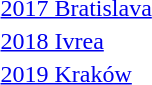<table>
<tr>
<td><a href='#'>2017 Bratislava</a></td>
<td></td>
<td></td>
<td></td>
</tr>
<tr>
<td><a href='#'>2018 Ivrea</a></td>
<td></td>
<td></td>
<td></td>
</tr>
<tr>
<td><a href='#'>2019 Kraków</a></td>
<td></td>
<td></td>
<td></td>
</tr>
</table>
